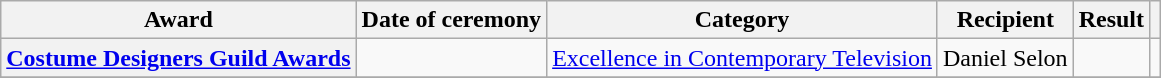<table class="wikitable sortable plainrowheaders col6center">
<tr>
<th scope="col">Award</th>
<th scope="col">Date of ceremony</th>
<th scope="col">Category</th>
<th scope="col">Recipient</th>
<th scope="col">Result</th>
<th scope="col" class="unsortable"></th>
</tr>
<tr>
<th scope="row"><a href='#'>Costume Designers Guild Awards</a></th>
<td><a href='#'></a></td>
<td><a href='#'>Excellence in Contemporary Television</a></td>
<td>Daniel Selon</td>
<td></td>
<td></td>
</tr>
<tr>
</tr>
</table>
